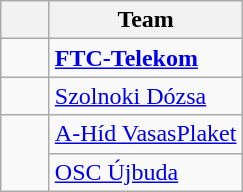<table class="wikitable" style="text-align:center">
<tr>
<th width=25></th>
<th>Team</th>
</tr>
<tr>
<td></td>
<td align=left> <strong><a href='#'>FTC-Telekom</a></strong></td>
</tr>
<tr>
<td></td>
<td align=left> <a href='#'>Szolnoki Dózsa</a></td>
</tr>
<tr>
<td rowspan=2></td>
<td align=left> <a href='#'>A-Híd VasasPlaket</a></td>
</tr>
<tr>
<td align=left> <a href='#'>OSC Újbuda</a></td>
</tr>
</table>
